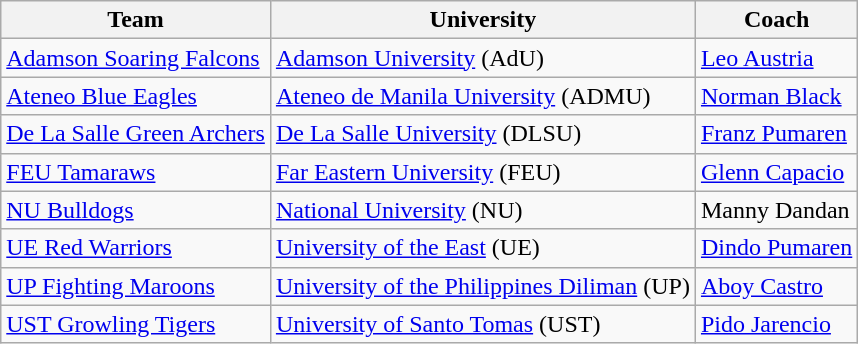<table class="wikitable">
<tr>
<th>Team</th>
<th>University</th>
<th>Coach</th>
</tr>
<tr>
<td><a href='#'>Adamson Soaring Falcons</a></td>
<td><a href='#'>Adamson University</a> (AdU)</td>
<td><a href='#'>Leo Austria</a></td>
</tr>
<tr>
<td><a href='#'>Ateneo Blue Eagles</a></td>
<td><a href='#'>Ateneo de Manila University</a> (ADMU)</td>
<td><a href='#'>Norman Black</a></td>
</tr>
<tr>
<td><a href='#'>De La Salle Green Archers</a></td>
<td><a href='#'>De La Salle University</a> (DLSU)</td>
<td><a href='#'>Franz Pumaren</a></td>
</tr>
<tr>
<td><a href='#'>FEU Tamaraws</a></td>
<td><a href='#'>Far Eastern University</a> (FEU)</td>
<td><a href='#'>Glenn Capacio</a></td>
</tr>
<tr>
<td><a href='#'>NU Bulldogs</a></td>
<td><a href='#'>National University</a> (NU)</td>
<td>Manny Dandan</td>
</tr>
<tr>
<td><a href='#'>UE Red Warriors</a></td>
<td><a href='#'>University of the East</a> (UE)</td>
<td><a href='#'>Dindo Pumaren</a></td>
</tr>
<tr>
<td><a href='#'>UP Fighting Maroons</a></td>
<td><a href='#'>University of the Philippines Diliman</a> (UP)</td>
<td><a href='#'>Aboy Castro</a></td>
</tr>
<tr>
<td><a href='#'>UST Growling Tigers</a></td>
<td><a href='#'>University of Santo Tomas</a> (UST)</td>
<td><a href='#'>Pido Jarencio</a></td>
</tr>
</table>
